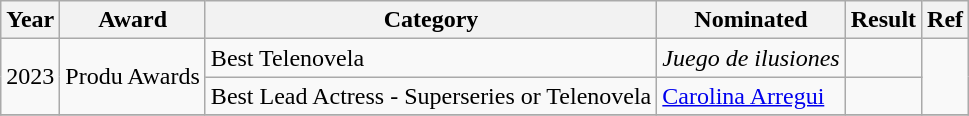<table class="wikitable plainrowheaders">
<tr>
<th scope="col">Year</th>
<th scope="col">Award</th>
<th scope="col">Category</th>
<th scope="col">Nominated</th>
<th scope="col">Result</th>
<th scope="col">Ref</th>
</tr>
<tr>
<td rowspan="2">2023</td>
<td rowspan="2">Produ Awards</td>
<td>Best Telenovela</td>
<td><em>Juego de ilusiones</em></td>
<td></td>
<td align="center" rowspan="2"></td>
</tr>
<tr>
<td>Best Lead Actress - Superseries or Telenovela</td>
<td><a href='#'>Carolina Arregui</a></td>
<td></td>
</tr>
<tr>
</tr>
</table>
